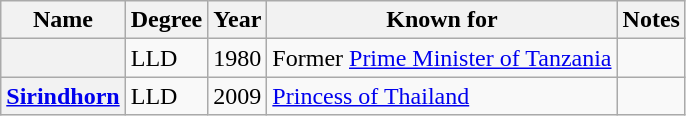<table class="wikitable sortable" border="1">
<tr>
<th>Name</th>
<th>Degree</th>
<th>Year</th>
<th scope="col" class="unsortable">Known for</th>
<th scope="col" class="unsortable">Notes</th>
</tr>
<tr>
<th scope="row"></th>
<td>LLD</td>
<td>1980</td>
<td>Former <a href='#'>Prime Minister of Tanzania</a></td>
<td></td>
</tr>
<tr>
<th scope="row"><a href='#'>Sirindhorn</a></th>
<td>LLD</td>
<td>2009</td>
<td><a href='#'>Princess of Thailand</a></td>
<td></td>
</tr>
</table>
